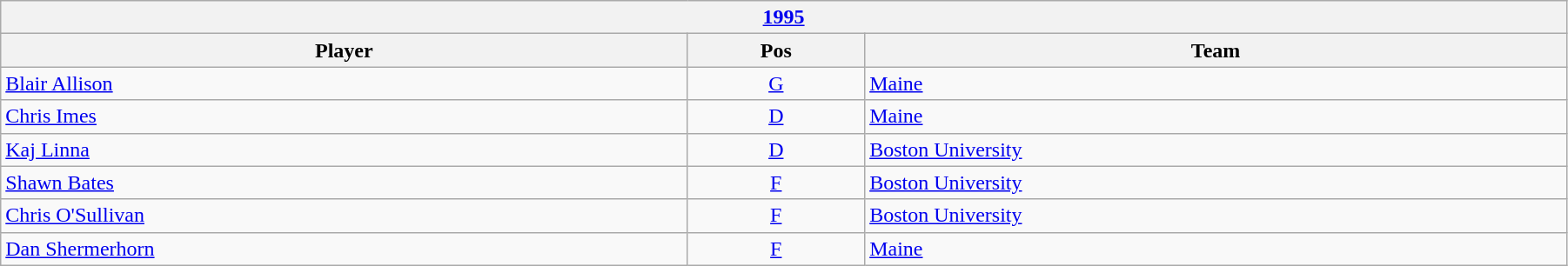<table class="wikitable" width=95%>
<tr>
<th colspan=3><a href='#'>1995</a></th>
</tr>
<tr>
<th>Player</th>
<th>Pos</th>
<th>Team</th>
</tr>
<tr>
<td><a href='#'>Blair Allison</a></td>
<td style="text-align:center;"><a href='#'>G</a></td>
<td><a href='#'>Maine</a></td>
</tr>
<tr>
<td><a href='#'>Chris Imes</a></td>
<td style="text-align:center;"><a href='#'>D</a></td>
<td><a href='#'>Maine</a></td>
</tr>
<tr>
<td><a href='#'>Kaj Linna</a></td>
<td style="text-align:center;"><a href='#'>D</a></td>
<td><a href='#'>Boston University</a></td>
</tr>
<tr>
<td><a href='#'>Shawn Bates</a></td>
<td style="text-align:center;"><a href='#'>F</a></td>
<td><a href='#'>Boston University</a></td>
</tr>
<tr>
<td><a href='#'>Chris O'Sullivan</a></td>
<td style="text-align:center;"><a href='#'>F</a></td>
<td><a href='#'>Boston University</a></td>
</tr>
<tr>
<td><a href='#'>Dan Shermerhorn</a></td>
<td style="text-align:center;"><a href='#'>F</a></td>
<td><a href='#'>Maine</a></td>
</tr>
</table>
